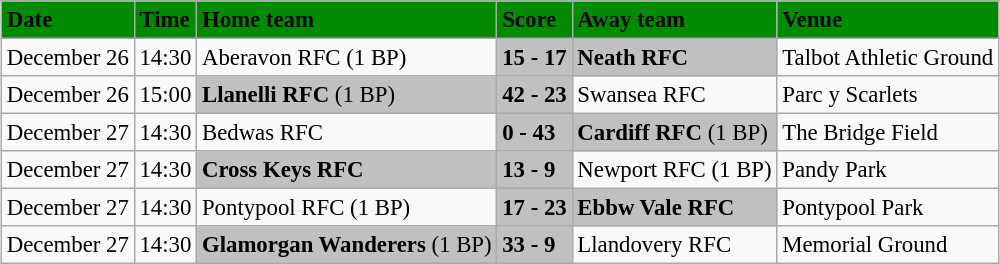<table class="wikitable" style="margin:0.5em auto; font-size:95%">
<tr bgcolor="#008B00">
<td><strong>Date</strong></td>
<td><strong>Time</strong></td>
<td><strong>Home team</strong></td>
<td><strong>Score</strong></td>
<td><strong>Away team</strong></td>
<td><strong>Venue</strong></td>
</tr>
<tr>
<td>December 26</td>
<td>14:30</td>
<td>Aberavon RFC (1 BP)</td>
<td bgcolor="silver"><strong>15 - 17</strong></td>
<td bgcolor="silver"><strong>Neath RFC</strong></td>
<td>Talbot Athletic Ground</td>
</tr>
<tr>
<td>December 26</td>
<td>15:00</td>
<td bgcolor="silver"><strong>Llanelli RFC</strong> (1 BP)</td>
<td bgcolor="silver"><strong>42 - 23</strong></td>
<td>Swansea RFC</td>
<td>Parc y Scarlets</td>
</tr>
<tr>
<td>December 27</td>
<td>14:30</td>
<td>Bedwas RFC</td>
<td bgcolor="silver"><strong>0 - 43</strong></td>
<td bgcolor="silver"><strong>Cardiff RFC</strong> (1 BP)</td>
<td>The Bridge Field</td>
</tr>
<tr>
<td>December 27</td>
<td>14:30</td>
<td bgcolor="silver"><strong>Cross Keys RFC</strong></td>
<td bgcolor="silver"><strong>13 - 9</strong></td>
<td>Newport RFC (1 BP)</td>
<td>Pandy Park</td>
</tr>
<tr>
<td>December 27</td>
<td>14:30</td>
<td>Pontypool RFC (1 BP)</td>
<td bgcolor="silver"><strong>17 - 23</strong></td>
<td bgcolor="silver"><strong>Ebbw Vale RFC</strong></td>
<td>Pontypool Park</td>
</tr>
<tr>
<td>December 27</td>
<td>14:30</td>
<td bgcolor="silver"><strong>Glamorgan Wanderers</strong> (1 BP)</td>
<td bgcolor="silver"><strong>33 - 9</strong></td>
<td>Llandovery RFC</td>
<td>Memorial Ground</td>
</tr>
</table>
